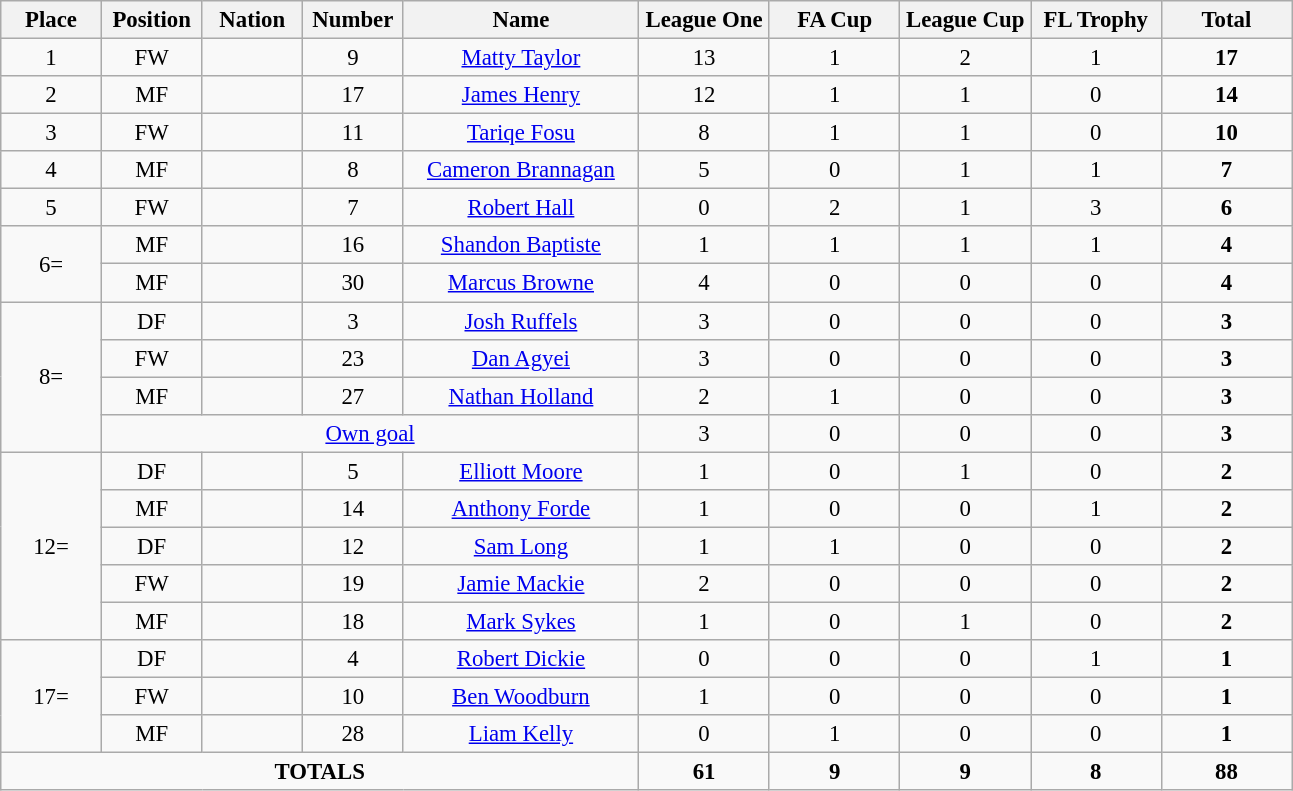<table class="wikitable" style="font-size: 95%; text-align: center;">
<tr>
<th width=60>Place</th>
<th width=60>Position</th>
<th width=60>Nation</th>
<th width=60>Number</th>
<th width=150>Name</th>
<th width=80>League One</th>
<th width=80>FA Cup</th>
<th width=80>League Cup</th>
<th width=80>FL Trophy</th>
<th width=80>Total</th>
</tr>
<tr>
<td>1</td>
<td>FW</td>
<td></td>
<td>9</td>
<td><a href='#'>Matty Taylor</a></td>
<td>13</td>
<td>1</td>
<td>2</td>
<td>1</td>
<td><strong>17</strong></td>
</tr>
<tr>
<td>2</td>
<td>MF</td>
<td></td>
<td>17</td>
<td><a href='#'>James Henry</a></td>
<td>12</td>
<td>1</td>
<td>1</td>
<td>0</td>
<td><strong>14</strong></td>
</tr>
<tr>
<td>3</td>
<td>FW</td>
<td></td>
<td>11</td>
<td><a href='#'>Tariqe Fosu</a></td>
<td>8</td>
<td>1</td>
<td>1</td>
<td>0</td>
<td><strong>10</strong></td>
</tr>
<tr>
<td>4</td>
<td>MF</td>
<td></td>
<td>8</td>
<td><a href='#'>Cameron Brannagan</a></td>
<td>5</td>
<td>0</td>
<td>1</td>
<td>1</td>
<td><strong>7</strong></td>
</tr>
<tr>
<td>5</td>
<td>FW</td>
<td></td>
<td>7</td>
<td><a href='#'>Robert Hall</a></td>
<td>0</td>
<td>2</td>
<td>1</td>
<td>3</td>
<td><strong>6</strong></td>
</tr>
<tr>
<td rowspan=2>6=</td>
<td>MF</td>
<td></td>
<td>16</td>
<td><a href='#'>Shandon Baptiste</a></td>
<td>1</td>
<td>1</td>
<td>1</td>
<td>1</td>
<td><strong>4</strong></td>
</tr>
<tr>
<td>MF</td>
<td></td>
<td>30</td>
<td><a href='#'>Marcus Browne</a></td>
<td>4</td>
<td>0</td>
<td>0</td>
<td>0</td>
<td><strong>4</strong></td>
</tr>
<tr>
<td rowspan=4>8=</td>
<td>DF</td>
<td></td>
<td>3</td>
<td><a href='#'>Josh Ruffels</a></td>
<td>3</td>
<td>0</td>
<td>0</td>
<td>0</td>
<td><strong>3</strong></td>
</tr>
<tr>
<td>FW</td>
<td></td>
<td>23</td>
<td><a href='#'>Dan Agyei</a></td>
<td>3</td>
<td>0</td>
<td>0</td>
<td>0</td>
<td><strong>3</strong></td>
</tr>
<tr>
<td>MF</td>
<td></td>
<td>27</td>
<td><a href='#'>Nathan Holland</a></td>
<td>2</td>
<td>1</td>
<td>0</td>
<td>0</td>
<td><strong>3</strong></td>
</tr>
<tr>
<td colspan=4><a href='#'>Own goal</a></td>
<td>3</td>
<td>0</td>
<td>0</td>
<td>0</td>
<td><strong>3</strong></td>
</tr>
<tr>
<td rowspan=5>12=</td>
<td>DF</td>
<td></td>
<td>5</td>
<td><a href='#'>Elliott Moore</a></td>
<td>1</td>
<td>0</td>
<td>1</td>
<td>0</td>
<td><strong>2</strong></td>
</tr>
<tr>
<td>MF</td>
<td></td>
<td>14</td>
<td><a href='#'>Anthony Forde</a></td>
<td>1</td>
<td>0</td>
<td>0</td>
<td>1</td>
<td><strong>2</strong></td>
</tr>
<tr>
<td>DF</td>
<td></td>
<td>12</td>
<td><a href='#'>Sam Long</a></td>
<td>1</td>
<td>1</td>
<td>0</td>
<td>0</td>
<td><strong>2</strong></td>
</tr>
<tr>
<td>FW</td>
<td></td>
<td>19</td>
<td><a href='#'>Jamie Mackie</a></td>
<td>2</td>
<td>0</td>
<td>0</td>
<td>0</td>
<td><strong>2</strong></td>
</tr>
<tr>
<td>MF</td>
<td></td>
<td>18</td>
<td><a href='#'>Mark Sykes</a></td>
<td>1</td>
<td>0</td>
<td>1</td>
<td>0</td>
<td><strong>2</strong></td>
</tr>
<tr>
<td rowspan=3>17=</td>
<td>DF</td>
<td></td>
<td>4</td>
<td><a href='#'>Robert Dickie</a></td>
<td>0</td>
<td>0</td>
<td>0</td>
<td>1</td>
<td><strong>1</strong></td>
</tr>
<tr>
<td>FW</td>
<td></td>
<td>10</td>
<td><a href='#'>Ben Woodburn</a></td>
<td>1</td>
<td>0</td>
<td>0</td>
<td>0</td>
<td><strong>1</strong></td>
</tr>
<tr>
<td>MF</td>
<td></td>
<td>28</td>
<td><a href='#'>Liam Kelly</a></td>
<td>0</td>
<td>1</td>
<td>0</td>
<td>0</td>
<td><strong>1</strong></td>
</tr>
<tr>
<td colspan=5><strong>TOTALS</strong></td>
<td><strong>61</strong></td>
<td><strong>9</strong></td>
<td><strong>9</strong></td>
<td><strong>8</strong></td>
<td><strong>88</strong></td>
</tr>
</table>
